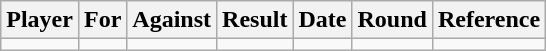<table class="wikitable sortable">
<tr>
<th>Player</th>
<th>For</th>
<th>Against</th>
<th>Result</th>
<th>Date</th>
<th>Round</th>
<th>Reference</th>
</tr>
<tr>
<td></td>
<td></td>
<td></td>
<td align=center></td>
<td></td>
<td align=center></td>
<td align=center></td>
</tr>
</table>
